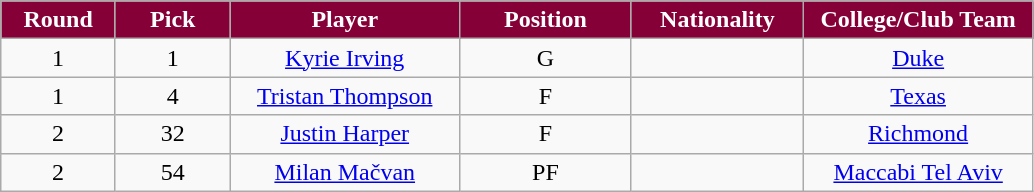<table class="wikitable sortable sortable">
<tr>
<th style="background:#860038; color:#FFFFFF" width="10%">Round</th>
<th style="background:#860038; color:#FFFFFF" width="10%">Pick</th>
<th style="background:#860038; color:#FFFFFF" width="20%">Player</th>
<th style="background:#860038; color:#FFFFFF" width="15%">Position</th>
<th style="background:#860038; color:#FFFFFF" width="15%">Nationality</th>
<th style="background:#860038; color:#FFFFFF" width="20%">College/Club Team</th>
</tr>
<tr style="text-align: center">
<td>1</td>
<td>1</td>
<td><a href='#'>Kyrie Irving</a></td>
<td>G</td>
<td></td>
<td><a href='#'>Duke</a></td>
</tr>
<tr style="text-align: center">
<td>1</td>
<td>4</td>
<td><a href='#'>Tristan Thompson</a></td>
<td>F</td>
<td></td>
<td><a href='#'>Texas</a></td>
</tr>
<tr style="text-align: center">
<td>2</td>
<td>32</td>
<td><a href='#'>Justin Harper</a></td>
<td>F</td>
<td></td>
<td><a href='#'>Richmond</a></td>
</tr>
<tr style="text-align: center">
<td>2</td>
<td>54</td>
<td><a href='#'>Milan Mačvan</a></td>
<td>PF</td>
<td></td>
<td><a href='#'>Maccabi Tel Aviv</a></td>
</tr>
</table>
